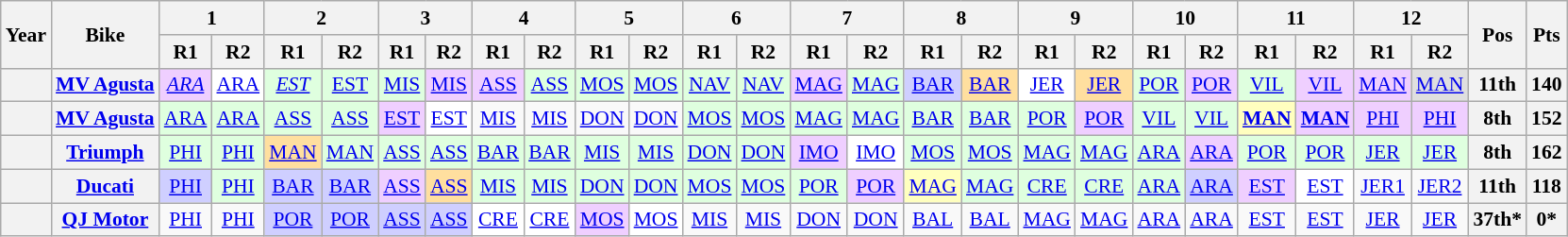<table class="wikitable" style="text-align:center; font-size:90%;">
<tr>
<th rowspan="2">Year</th>
<th rowspan="2">Bike</th>
<th colspan="2">1</th>
<th colspan="2">2</th>
<th colspan="2">3</th>
<th colspan="2">4</th>
<th colspan="2">5</th>
<th colspan="2">6</th>
<th colspan="2">7</th>
<th colspan="2">8</th>
<th colspan="2">9</th>
<th colspan="2">10</th>
<th colspan="2">11</th>
<th colspan="2">12</th>
<th rowspan="2">Pos</th>
<th rowspan="2">Pts</th>
</tr>
<tr>
<th>R1</th>
<th>R2</th>
<th>R1</th>
<th>R2</th>
<th>R1</th>
<th>R2</th>
<th>R1</th>
<th>R2</th>
<th>R1</th>
<th>R2</th>
<th>R1</th>
<th>R2</th>
<th>R1</th>
<th>R2</th>
<th>R1</th>
<th>R2</th>
<th>R1</th>
<th>R2</th>
<th>R1</th>
<th>R2</th>
<th>R1</th>
<th>R2</th>
<th>R1</th>
<th>R2</th>
</tr>
<tr>
<th></th>
<th><a href='#'>MV Agusta</a></th>
<td style="background:#EFCFFF;"><em><a href='#'>ARA</a></em><br></td>
<td style="background:#FFFFFF;"><a href='#'>ARA</a><br></td>
<td style="background:#DFFFDF;"><em><a href='#'>EST</a></em><br></td>
<td style="background:#DFFFDF;"><a href='#'>EST</a><br></td>
<td style="background:#DFFFDF;"><a href='#'>MIS</a><br></td>
<td style="background:#EFCFFF;"><a href='#'>MIS</a><br></td>
<td style="background:#EFCFFF;"><a href='#'>ASS</a><br></td>
<td style="background:#DFFFDF;"><a href='#'>ASS</a><br></td>
<td style="background:#DFFFDF;"><a href='#'>MOS</a><br></td>
<td style="background:#DFFFDF;"><a href='#'>MOS</a><br></td>
<td style="background:#DFFFDF;"><a href='#'>NAV</a><br></td>
<td style="background:#DFFFDF;"><a href='#'>NAV</a><br></td>
<td style="background:#EFCFFF;"><a href='#'>MAG</a><br></td>
<td style="background:#DFFFDF;"><a href='#'>MAG</a><br></td>
<td style="background:#CFCFFF;"><a href='#'>BAR</a><br></td>
<td style="background:#FFDF9F;"><a href='#'>BAR</a><br></td>
<td style="background:#FFFFFF;"><a href='#'>JER</a><br></td>
<td style="background:#FFDF9F;"><a href='#'>JER</a><br></td>
<td style="background:#DFFFDF;"><a href='#'>POR</a><br></td>
<td style="background:#EFCFFF;"><a href='#'>POR</a><br></td>
<td style="background:#DFFFDF;"><a href='#'>VIL</a><br></td>
<td style="background:#EFCFFF;"><a href='#'>VIL</a><br></td>
<td style="background:#EFCFFF;"><a href='#'>MAN</a><br></td>
<td style="background:#DFDFDF;"><a href='#'>MAN</a><br></td>
<th>11th</th>
<th>140</th>
</tr>
<tr>
<th></th>
<th><a href='#'>MV Agusta</a></th>
<td style="background:#dfffdf;"><a href='#'>ARA</a><br></td>
<td style="background:#dfffdf;"><a href='#'>ARA</a><br></td>
<td style="background:#dfffdf;"><a href='#'>ASS</a><br></td>
<td style="background:#dfffdf;"><a href='#'>ASS</a><br></td>
<td style="background:#efcfff;"><a href='#'>EST</a><br></td>
<td style="background:#ffffff;"><a href='#'>EST</a><br></td>
<td><a href='#'>MIS</a></td>
<td><a href='#'>MIS</a></td>
<td><a href='#'>DON</a></td>
<td><a href='#'>DON</a></td>
<td style="background:#dfffdf;"><a href='#'>MOS</a><br></td>
<td style="background:#dfffdf;"><a href='#'>MOS</a><br></td>
<td style="background:#dfffdf;"><a href='#'>MAG</a><br></td>
<td style="background:#dfffdf;"><a href='#'>MAG</a><br></td>
<td style="background:#dfffdf;"><a href='#'>BAR</a><br></td>
<td style="background:#dfffdf;"><a href='#'>BAR</a><br></td>
<td style="background:#dfffdf;"><a href='#'>POR</a><br></td>
<td style="background:#efcfff;"><a href='#'>POR</a><br></td>
<td style="background:#dfffdf;"><a href='#'>VIL</a><br></td>
<td style="background:#dfffdf;"><a href='#'>VIL</a><br></td>
<td style="background:#ffffbf;"><strong><a href='#'>MAN</a></strong><br></td>
<td style="background:#efcfff;"><strong><a href='#'>MAN</a></strong><br></td>
<td style="background:#efcfff;"><a href='#'>PHI</a><br></td>
<td style="background:#efcfff;"><a href='#'>PHI</a><br></td>
<th>8th</th>
<th>152</th>
</tr>
<tr>
<th></th>
<th><a href='#'>Triumph</a></th>
<td style="background:#dfffdf;"><a href='#'>PHI</a><br></td>
<td style="background:#dfffdf;"><a href='#'>PHI</a><br></td>
<td style="background:#ffdf9f;"><a href='#'>MAN</a><br></td>
<td style="background:#dfffdf;"><a href='#'>MAN</a><br></td>
<td style="background:#dfffdf;"><a href='#'>ASS</a><br></td>
<td style="background:#dfffdf;"><a href='#'>ASS</a><br></td>
<td style="background:#dfffdf;"><a href='#'>BAR</a><br></td>
<td style="background:#dfffdf;"><a href='#'>BAR</a><br></td>
<td style="background:#dfffdf;"><a href='#'>MIS</a><br></td>
<td style="background:#dfffdf;"><a href='#'>MIS</a><br></td>
<td style="background:#dfffdf;"><a href='#'>DON</a><br></td>
<td style="background:#dfffdf;"><a href='#'>DON</a><br></td>
<td style="background:#efcfff;"><a href='#'>IMO</a><br></td>
<td style="background:#FFFFFF;"><a href='#'>IMO</a><br></td>
<td style="background:#dfffdf;"><a href='#'>MOS</a><br></td>
<td style="background:#dfffdf;"><a href='#'>MOS</a><br></td>
<td style="background:#dfffdf;"><a href='#'>MAG</a><br></td>
<td style="background:#dfffdf;"><a href='#'>MAG</a><br></td>
<td style="background:#dfffdf;"><a href='#'>ARA</a><br></td>
<td style="background:#efcfff;"><a href='#'>ARA</a><br></td>
<td style="background:#dfffdf;"><a href='#'>POR</a><br></td>
<td style="background:#dfffdf;"><a href='#'>POR</a><br></td>
<td style="background:#dfffdf;"><a href='#'>JER</a><br></td>
<td style="background:#dfffdf;"><a href='#'>JER</a><br></td>
<th>8th</th>
<th>162</th>
</tr>
<tr>
<th></th>
<th><a href='#'>Ducati</a></th>
<td style="background:#CFCFFF;"><a href='#'>PHI</a><br></td>
<td style="background:#DFFFDF;"><a href='#'>PHI</a><br></td>
<td style="background:#CFCFFF;"><a href='#'>BAR</a><br></td>
<td style="background:#CFCFFF;"><a href='#'>BAR</a><br></td>
<td style="background:#EFCFFF;"><a href='#'>ASS</a><br></td>
<td style="background:#FFDF9F;"><a href='#'>ASS</a><br></td>
<td style="background:#DFFFDF;"><a href='#'>MIS</a><br></td>
<td style="background:#DFFFDF;"><a href='#'>MIS</a><br></td>
<td style="background:#DFFFDF;"><a href='#'>DON</a><br></td>
<td style="background:#DFFFDF;"><a href='#'>DON</a><br></td>
<td style="background:#DFFFDF;"><a href='#'>MOS</a><br></td>
<td style="background:#DFFFDF;"><a href='#'>MOS</a><br></td>
<td style="background:#DFFFDF;"><a href='#'>POR</a><br></td>
<td style="background:#EFCFFF;"><a href='#'>POR</a><br></td>
<td style="background:#FFFFBF;"><a href='#'>MAG</a><br></td>
<td style="background:#DFFFDF;"><a href='#'>MAG</a><br></td>
<td style="background:#DFFFDF;"><a href='#'>CRE</a><br></td>
<td style="background:#DFFFDF;"><a href='#'>CRE</a><br></td>
<td style="background:#DFFFDF;"><a href='#'>ARA</a><br></td>
<td style="background:#CFCFFF;"><a href='#'>ARA</a><br></td>
<td style="background:#EFCFFF;"><a href='#'>EST</a><br></td>
<td style="background:#FFFFFF;"><a href='#'>EST</a><br></td>
<td><a href='#'>JER1</a></td>
<td><a href='#'>JER2</a></td>
<th>11th</th>
<th>118</th>
</tr>
<tr>
<th></th>
<th><a href='#'>QJ Motor</a></th>
<td><a href='#'>PHI</a></td>
<td><a href='#'>PHI</a></td>
<td style="background:#CFCFFF;"><a href='#'>POR</a><br></td>
<td style="background:#CFCFFF;"><a href='#'>POR</a><br></td>
<td style="background:#CFCFFF;"><a href='#'>ASS</a><br></td>
<td style="background:#CFCFFF;"><a href='#'>ASS</a><br></td>
<td style="background:#FFFFFF;"><a href='#'>CRE</a><br></td>
<td style="background:#FFFFFF;"><a href='#'>CRE</a><br></td>
<td style="background:#EFCFFF;"><a href='#'>MOS</a><br></td>
<td style="background:#FFFFFF;"><a href='#'>MOS</a><br></td>
<td><a href='#'>MIS</a></td>
<td><a href='#'>MIS</a></td>
<td><a href='#'>DON</a></td>
<td><a href='#'>DON</a></td>
<td><a href='#'>BAL</a></td>
<td><a href='#'>BAL</a></td>
<td><a href='#'>MAG</a></td>
<td><a href='#'>MAG</a></td>
<td><a href='#'>ARA</a></td>
<td><a href='#'>ARA</a></td>
<td><a href='#'>EST</a></td>
<td><a href='#'>EST</a></td>
<td><a href='#'>JER</a></td>
<td><a href='#'>JER</a></td>
<th>37th*</th>
<th>0*</th>
</tr>
</table>
